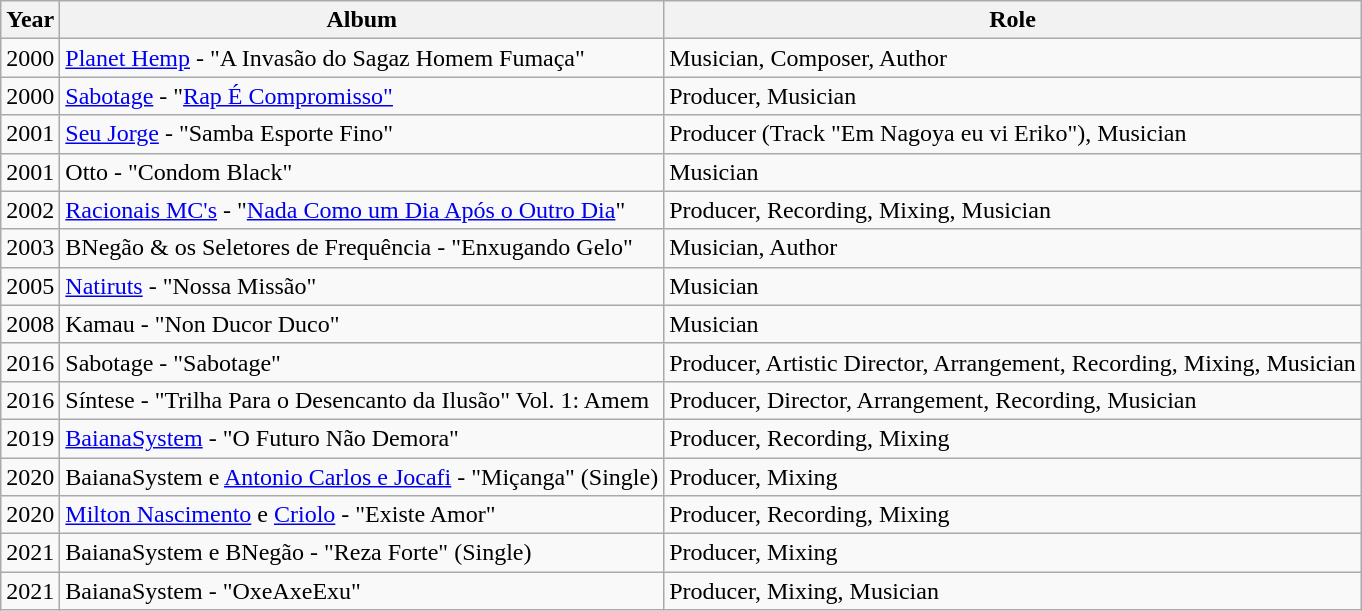<table class="wikitable">
<tr>
<th>Year</th>
<th>Album</th>
<th>Role</th>
</tr>
<tr>
<td>2000</td>
<td><a href='#'>Planet Hemp</a> - "A Invasão do Sagaz Homem Fumaça"</td>
<td>Musician, Composer, Author</td>
</tr>
<tr>
<td>2000</td>
<td><a href='#'>Sabotage</a> - "<a href='#'>Rap É Compromisso"</a></td>
<td>Producer, Musician</td>
</tr>
<tr>
<td>2001</td>
<td><a href='#'>Seu Jorge</a> - "Samba Esporte Fino"</td>
<td>Producer (Track "Em Nagoya eu vi Eriko"), Musician</td>
</tr>
<tr>
<td>2001</td>
<td>Otto - "Condom Black"</td>
<td>Musician</td>
</tr>
<tr>
<td>2002</td>
<td><a href='#'>Racionais MC's</a> - "<a href='#'>Nada Como um Dia Após o Outro Dia</a>"</td>
<td>Producer, Recording, Mixing, Musician</td>
</tr>
<tr>
<td>2003</td>
<td>BNegão & os Seletores de Frequência - "Enxugando Gelo"</td>
<td>Musician, Author</td>
</tr>
<tr>
<td>2005</td>
<td><a href='#'>Natiruts</a> - "Nossa Missão"</td>
<td>Musician</td>
</tr>
<tr>
<td>2008</td>
<td>Kamau - "Non Ducor Duco"</td>
<td>Musician</td>
</tr>
<tr>
<td>2016</td>
<td>Sabotage - "Sabotage"</td>
<td>Producer, Artistic Director, Arrangement, Recording, Mixing, Musician</td>
</tr>
<tr>
<td>2016</td>
<td>Síntese - "Trilha Para o Desencanto da Ilusão" Vol. 1: Amem</td>
<td>Producer, Director, Arrangement, Recording, Musician</td>
</tr>
<tr>
<td>2019</td>
<td><a href='#'>BaianaSystem</a> - "O Futuro Não Demora"</td>
<td>Producer, Recording, Mixing</td>
</tr>
<tr>
<td>2020</td>
<td>BaianaSystem e <a href='#'>Antonio Carlos e Jocafi</a> - "Miçanga" (Single)</td>
<td>Producer, Mixing</td>
</tr>
<tr>
<td>2020</td>
<td><a href='#'>Milton Nascimento</a> e <a href='#'>Criolo</a> - "Existe Amor"</td>
<td>Producer, Recording, Mixing</td>
</tr>
<tr>
<td>2021</td>
<td>BaianaSystem e BNegão - "Reza Forte" (Single)</td>
<td>Producer, Mixing</td>
</tr>
<tr>
<td>2021</td>
<td>BaianaSystem - "OxeAxeExu"</td>
<td>Producer, Mixing, Musician</td>
</tr>
</table>
